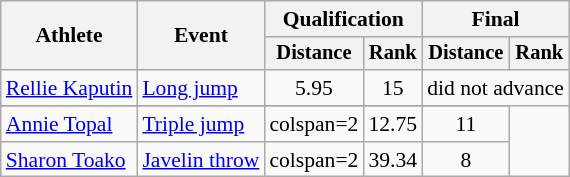<table class="wikitable" style="font-size:90%">
<tr>
<th rowspan=2>Athlete</th>
<th rowspan=2>Event</th>
<th colspan=2>Qualification</th>
<th colspan=2>Final</th>
</tr>
<tr style="font-size:95%">
<th>Distance</th>
<th>Rank</th>
<th>Distance</th>
<th>Rank</th>
</tr>
<tr align=center>
<td align=left><a href='#'>Rellie Kaputin</a></td>
<td align=left><a href='#'>Long jump</a></td>
<td>5.95</td>
<td>15</td>
<td colspan=2>did not advance</td>
</tr>
<tr>
</tr>
<tr align=center>
<td align=left><a href='#'>Annie Topal</a></td>
<td align=left><a href='#'>Triple jump</a></td>
<td>colspan=2 </td>
<td>12.75</td>
<td>11</td>
</tr>
<tr align=center>
<td align=left><a href='#'>Sharon Toako</a></td>
<td align=left><a href='#'>Javelin throw</a></td>
<td>colspan=2 </td>
<td>39.34</td>
<td>8</td>
</tr>
</table>
